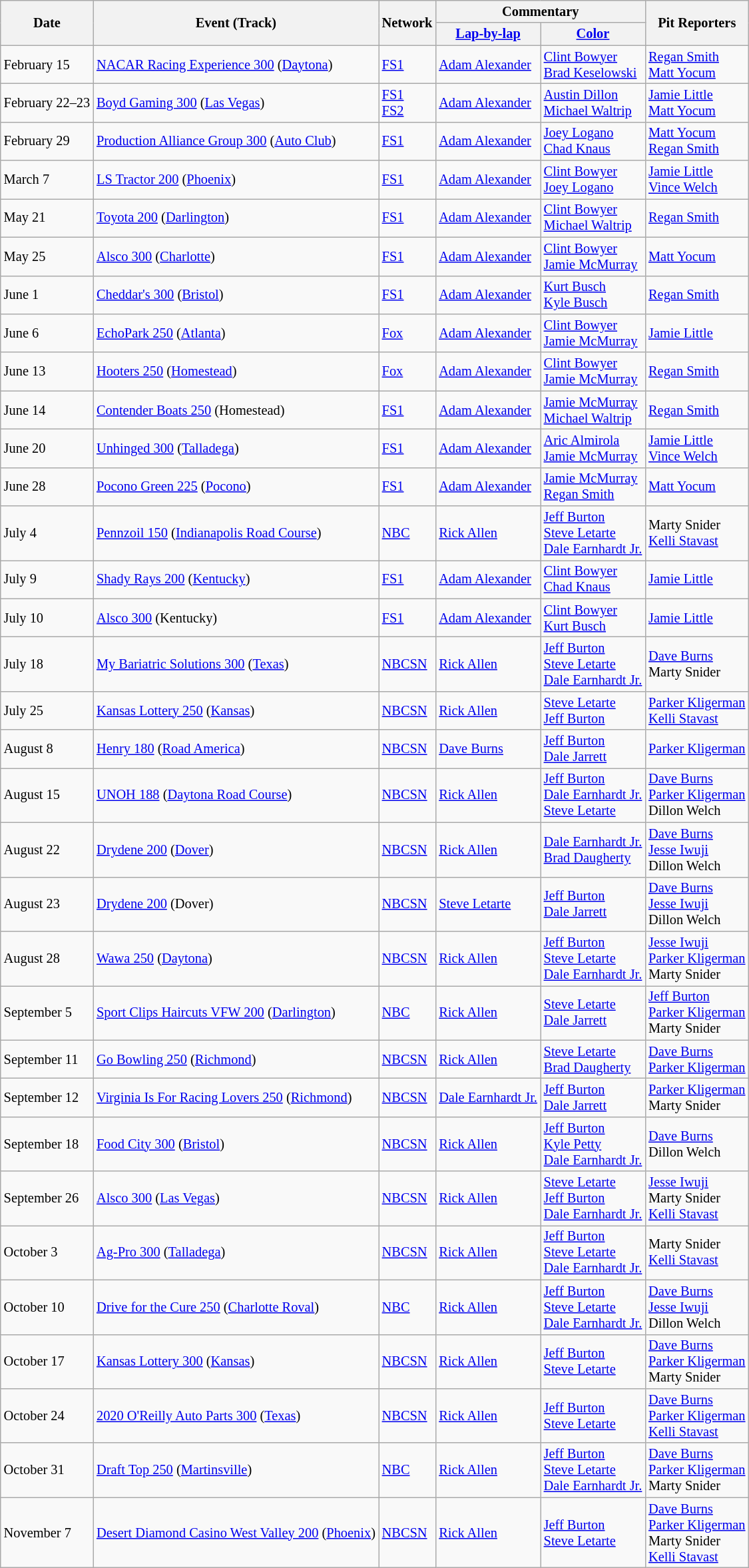<table class="wikitable" style="font-size: 85%;">
<tr>
<th rowspan=2>Date</th>
<th rowspan=2>Event (Track)</th>
<th rowspan=2>Network</th>
<th colspan=2>Commentary</th>
<th rowspan=2>Pit Reporters</th>
</tr>
<tr>
<th><a href='#'>Lap-by-lap</a></th>
<th><a href='#'>Color</a></th>
</tr>
<tr>
<td>February 15</td>
<td><a href='#'>NACAR Racing Experience 300</a> (<a href='#'>Daytona</a>)</td>
<td><a href='#'>FS1</a></td>
<td><a href='#'>Adam Alexander</a></td>
<td><a href='#'>Clint Bowyer</a><br><a href='#'>Brad Keselowski</a></td>
<td><a href='#'>Regan Smith</a><br><a href='#'>Matt Yocum</a></td>
</tr>
<tr>
<td>February 22–23</td>
<td><a href='#'>Boyd Gaming 300</a> (<a href='#'>Las Vegas</a>)</td>
<td><a href='#'>FS1</a><br><a href='#'>FS2</a></td>
<td><a href='#'>Adam Alexander</a></td>
<td><a href='#'>Austin Dillon</a><br><a href='#'>Michael Waltrip</a></td>
<td><a href='#'>Jamie Little</a><br><a href='#'>Matt Yocum</a></td>
</tr>
<tr>
<td>February 29</td>
<td><a href='#'>Production Alliance Group 300</a> (<a href='#'>Auto Club</a>)</td>
<td><a href='#'>FS1</a></td>
<td><a href='#'>Adam Alexander</a></td>
<td><a href='#'>Joey Logano</a><br><a href='#'>Chad Knaus</a></td>
<td><a href='#'>Matt Yocum</a><br><a href='#'>Regan Smith</a></td>
</tr>
<tr>
<td>March 7</td>
<td><a href='#'>LS Tractor 200</a> (<a href='#'>Phoenix</a>)</td>
<td><a href='#'>FS1</a></td>
<td><a href='#'>Adam Alexander</a></td>
<td><a href='#'>Clint Bowyer</a><br><a href='#'>Joey Logano</a></td>
<td><a href='#'>Jamie Little</a><br><a href='#'>Vince Welch</a></td>
</tr>
<tr>
<td>May 21</td>
<td><a href='#'>Toyota 200</a> (<a href='#'>Darlington</a>)</td>
<td><a href='#'>FS1</a></td>
<td><a href='#'>Adam Alexander</a></td>
<td><a href='#'>Clint Bowyer</a><br><a href='#'>Michael Waltrip</a></td>
<td><a href='#'>Regan Smith</a></td>
</tr>
<tr>
<td>May 25</td>
<td><a href='#'>Alsco 300</a> (<a href='#'>Charlotte</a>)</td>
<td><a href='#'>FS1</a></td>
<td><a href='#'>Adam Alexander</a></td>
<td><a href='#'>Clint Bowyer</a><br><a href='#'>Jamie McMurray</a></td>
<td><a href='#'>Matt Yocum</a></td>
</tr>
<tr>
<td>June 1</td>
<td><a href='#'>Cheddar's 300</a> (<a href='#'>Bristol</a>)</td>
<td><a href='#'>FS1</a></td>
<td><a href='#'>Adam Alexander</a></td>
<td><a href='#'>Kurt Busch</a><br><a href='#'>Kyle Busch</a></td>
<td><a href='#'>Regan Smith</a></td>
</tr>
<tr>
<td>June 6</td>
<td><a href='#'>EchoPark 250</a> (<a href='#'>Atlanta</a>)</td>
<td><a href='#'>Fox</a></td>
<td><a href='#'>Adam Alexander</a></td>
<td><a href='#'>Clint Bowyer</a><br><a href='#'>Jamie McMurray</a></td>
<td><a href='#'>Jamie Little</a></td>
</tr>
<tr>
<td>June 13</td>
<td><a href='#'>Hooters 250</a> (<a href='#'>Homestead</a>)</td>
<td><a href='#'>Fox</a></td>
<td><a href='#'>Adam Alexander</a></td>
<td><a href='#'>Clint Bowyer</a><br><a href='#'>Jamie McMurray</a></td>
<td><a href='#'>Regan Smith</a></td>
</tr>
<tr>
<td>June 14</td>
<td><a href='#'>Contender Boats 250</a> (Homestead)</td>
<td><a href='#'>FS1</a></td>
<td><a href='#'>Adam Alexander</a></td>
<td><a href='#'>Jamie McMurray</a><br><a href='#'>Michael Waltrip</a></td>
<td><a href='#'>Regan Smith</a></td>
</tr>
<tr>
<td>June 20</td>
<td><a href='#'>Unhinged 300</a> (<a href='#'>Talladega</a>)</td>
<td><a href='#'>FS1</a></td>
<td><a href='#'>Adam Alexander</a></td>
<td><a href='#'>Aric Almirola</a><br><a href='#'>Jamie McMurray</a></td>
<td><a href='#'>Jamie Little</a><br><a href='#'>Vince Welch</a></td>
</tr>
<tr>
<td>June 28</td>
<td><a href='#'>Pocono Green 225</a> (<a href='#'>Pocono</a>)</td>
<td><a href='#'>FS1</a></td>
<td><a href='#'>Adam Alexander</a></td>
<td><a href='#'>Jamie McMurray</a><br><a href='#'>Regan Smith</a></td>
<td><a href='#'>Matt Yocum</a></td>
</tr>
<tr>
<td>July 4</td>
<td><a href='#'>Pennzoil 150</a> (<a href='#'>Indianapolis Road Course</a>)</td>
<td><a href='#'>NBC</a></td>
<td><a href='#'>Rick Allen</a></td>
<td><a href='#'>Jeff Burton</a><br><a href='#'>Steve Letarte</a><br><a href='#'>Dale Earnhardt Jr.</a></td>
<td>Marty Snider<br><a href='#'>Kelli Stavast</a></td>
</tr>
<tr>
<td>July 9</td>
<td><a href='#'>Shady Rays 200</a> (<a href='#'>Kentucky</a>)</td>
<td><a href='#'>FS1</a></td>
<td><a href='#'>Adam Alexander</a></td>
<td><a href='#'>Clint Bowyer</a><br><a href='#'>Chad Knaus</a></td>
<td><a href='#'>Jamie Little</a></td>
</tr>
<tr>
<td>July 10</td>
<td><a href='#'>Alsco 300</a> (Kentucky)</td>
<td><a href='#'>FS1</a></td>
<td><a href='#'>Adam Alexander</a></td>
<td><a href='#'>Clint Bowyer</a><br><a href='#'>Kurt Busch</a></td>
<td><a href='#'>Jamie Little</a></td>
</tr>
<tr>
<td>July 18</td>
<td><a href='#'>My Bariatric Solutions 300</a> (<a href='#'>Texas</a>)</td>
<td><a href='#'>NBCSN</a></td>
<td><a href='#'>Rick Allen</a></td>
<td><a href='#'>Jeff Burton</a><br><a href='#'>Steve Letarte</a><br><a href='#'>Dale Earnhardt Jr.</a></td>
<td><a href='#'>Dave Burns</a><br>Marty Snider</td>
</tr>
<tr>
<td>July 25</td>
<td><a href='#'>Kansas Lottery 250</a> (<a href='#'>Kansas</a>)</td>
<td><a href='#'>NBCSN</a></td>
<td><a href='#'>Rick Allen</a></td>
<td><a href='#'>Steve Letarte</a><br><a href='#'>Jeff Burton</a></td>
<td><a href='#'>Parker Kligerman</a><br><a href='#'>Kelli Stavast</a></td>
</tr>
<tr>
<td>August 8</td>
<td><a href='#'>Henry 180</a> (<a href='#'>Road America</a>)</td>
<td><a href='#'>NBCSN</a></td>
<td><a href='#'>Dave Burns</a></td>
<td><a href='#'>Jeff Burton</a><br><a href='#'>Dale Jarrett</a></td>
<td><a href='#'>Parker Kligerman</a></td>
</tr>
<tr>
<td>August 15</td>
<td><a href='#'>UNOH 188</a> (<a href='#'>Daytona Road Course</a>)</td>
<td><a href='#'>NBCSN</a></td>
<td><a href='#'>Rick Allen</a></td>
<td><a href='#'>Jeff Burton</a><br><a href='#'>Dale Earnhardt Jr.</a><br><a href='#'>Steve Letarte</a></td>
<td><a href='#'>Dave Burns</a><br><a href='#'>Parker Kligerman</a><br>Dillon Welch</td>
</tr>
<tr>
<td>August 22</td>
<td><a href='#'>Drydene 200</a> (<a href='#'>Dover</a>)</td>
<td><a href='#'>NBCSN</a></td>
<td><a href='#'>Rick Allen</a></td>
<td><a href='#'>Dale Earnhardt Jr.</a><br><a href='#'>Brad Daugherty</a></td>
<td><a href='#'>Dave Burns</a><br><a href='#'>Jesse Iwuji</a><br>Dillon Welch</td>
</tr>
<tr>
<td>August 23</td>
<td><a href='#'>Drydene 200</a> (Dover)</td>
<td><a href='#'>NBCSN</a></td>
<td><a href='#'>Steve Letarte</a></td>
<td><a href='#'>Jeff Burton</a><br><a href='#'>Dale Jarrett</a></td>
<td><a href='#'>Dave Burns</a><br><a href='#'>Jesse Iwuji</a><br>Dillon Welch</td>
</tr>
<tr>
<td>August 28</td>
<td><a href='#'>Wawa 250</a> (<a href='#'>Daytona</a>)</td>
<td><a href='#'>NBCSN</a></td>
<td><a href='#'>Rick Allen</a></td>
<td><a href='#'>Jeff Burton</a><br><a href='#'>Steve Letarte</a><br><a href='#'>Dale Earnhardt Jr.</a></td>
<td><a href='#'>Jesse Iwuji</a><br><a href='#'>Parker Kligerman</a><br>Marty Snider</td>
</tr>
<tr>
<td>September 5</td>
<td><a href='#'>Sport Clips Haircuts VFW 200</a> (<a href='#'>Darlington</a>)</td>
<td><a href='#'>NBC</a></td>
<td><a href='#'>Rick Allen</a></td>
<td><a href='#'>Steve Letarte</a><br><a href='#'>Dale Jarrett</a></td>
<td><a href='#'>Jeff Burton</a><br><a href='#'>Parker Kligerman</a><br>Marty Snider</td>
</tr>
<tr>
<td>September 11</td>
<td><a href='#'>Go Bowling 250</a> (<a href='#'>Richmond</a>)</td>
<td><a href='#'>NBCSN</a></td>
<td><a href='#'>Rick Allen</a></td>
<td><a href='#'>Steve Letarte</a><br><a href='#'>Brad Daugherty</a></td>
<td><a href='#'>Dave Burns</a><br><a href='#'>Parker Kligerman</a></td>
</tr>
<tr>
<td>September 12</td>
<td><a href='#'>Virginia Is For Racing Lovers 250</a> (<a href='#'>Richmond</a>)</td>
<td><a href='#'>NBCSN</a></td>
<td><a href='#'>Dale Earnhardt Jr.</a></td>
<td><a href='#'>Jeff Burton</a><br><a href='#'>Dale Jarrett</a></td>
<td><a href='#'>Parker Kligerman</a><br>Marty Snider</td>
</tr>
<tr>
<td>September 18</td>
<td><a href='#'>Food City 300</a> (<a href='#'>Bristol</a>)</td>
<td><a href='#'>NBCSN</a></td>
<td><a href='#'>Rick Allen</a></td>
<td><a href='#'>Jeff Burton</a><br><a href='#'>Kyle Petty</a><br><a href='#'>Dale Earnhardt Jr.</a></td>
<td><a href='#'>Dave Burns</a><br>Dillon Welch</td>
</tr>
<tr>
<td>September 26</td>
<td><a href='#'>Alsco 300</a> (<a href='#'>Las Vegas</a>)</td>
<td><a href='#'>NBCSN</a></td>
<td><a href='#'>Rick Allen</a></td>
<td><a href='#'>Steve Letarte</a><br><a href='#'>Jeff Burton</a><br><a href='#'>Dale Earnhardt Jr.</a></td>
<td><a href='#'>Jesse Iwuji</a><br>Marty Snider<br><a href='#'>Kelli Stavast</a></td>
</tr>
<tr>
<td>October 3</td>
<td><a href='#'>Ag-Pro 300</a> (<a href='#'>Talladega</a>)</td>
<td><a href='#'>NBCSN</a></td>
<td><a href='#'>Rick Allen</a></td>
<td><a href='#'>Jeff Burton</a><br><a href='#'>Steve Letarte</a><br><a href='#'>Dale Earnhardt Jr.</a></td>
<td>Marty Snider<br><a href='#'>Kelli Stavast</a></td>
</tr>
<tr>
<td>October 10</td>
<td><a href='#'>Drive for the Cure 250</a> (<a href='#'>Charlotte Roval</a>)</td>
<td><a href='#'>NBC</a></td>
<td><a href='#'>Rick Allen</a></td>
<td><a href='#'>Jeff Burton</a><br><a href='#'>Steve Letarte</a><br><a href='#'>Dale Earnhardt Jr.</a></td>
<td><a href='#'>Dave Burns</a><br><a href='#'>Jesse Iwuji</a><br>Dillon Welch</td>
</tr>
<tr>
<td>October 17</td>
<td><a href='#'>Kansas Lottery 300</a> (<a href='#'>Kansas</a>)</td>
<td><a href='#'>NBCSN</a></td>
<td><a href='#'>Rick Allen</a></td>
<td><a href='#'>Jeff Burton</a><br><a href='#'>Steve Letarte</a></td>
<td><a href='#'>Dave Burns</a><br><a href='#'>Parker Kligerman</a><br>Marty Snider</td>
</tr>
<tr>
<td>October 24</td>
<td><a href='#'>2020 O'Reilly Auto Parts 300</a> (<a href='#'>Texas</a>)</td>
<td><a href='#'>NBCSN</a></td>
<td><a href='#'>Rick Allen</a></td>
<td><a href='#'>Jeff Burton</a><br><a href='#'>Steve Letarte</a></td>
<td><a href='#'>Dave Burns</a><br><a href='#'>Parker Kligerman</a><br><a href='#'>Kelli Stavast</a></td>
</tr>
<tr>
<td>October 31</td>
<td><a href='#'>Draft Top 250</a> (<a href='#'>Martinsville</a>)</td>
<td><a href='#'>NBC</a></td>
<td><a href='#'>Rick Allen</a></td>
<td><a href='#'>Jeff Burton</a><br><a href='#'>Steve Letarte</a><br><a href='#'>Dale Earnhardt Jr.</a></td>
<td><a href='#'>Dave Burns</a><br><a href='#'>Parker Kligerman</a><br>Marty Snider</td>
</tr>
<tr>
<td>November 7</td>
<td><a href='#'>Desert Diamond Casino West Valley 200</a> (<a href='#'>Phoenix</a>)</td>
<td><a href='#'>NBCSN</a></td>
<td><a href='#'>Rick Allen</a></td>
<td><a href='#'>Jeff Burton</a><br><a href='#'>Steve Letarte</a></td>
<td><a href='#'>Dave Burns</a><br><a href='#'>Parker Kligerman</a><br>Marty Snider<br><a href='#'>Kelli Stavast</a></td>
</tr>
</table>
